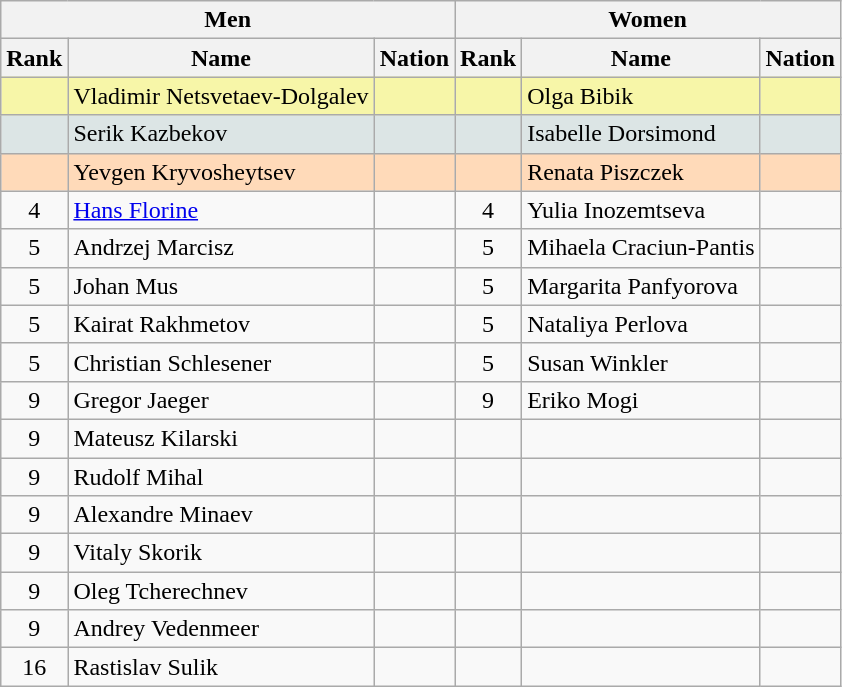<table class="wikitable" style="text-align:center">
<tr>
<th colspan="3">Men</th>
<th colspan="3">Women</th>
</tr>
<tr>
<th>Rank</th>
<th>Name</th>
<th>Nation</th>
<th>Rank</th>
<th>Name</th>
<th>Nation</th>
</tr>
<tr bgcolor="#F7F6A8">
<td></td>
<td align="left">Vladimir Netsvetaev-Dolgalev</td>
<td align="left"></td>
<td></td>
<td align="left">Olga Bibik</td>
<td align="left"></td>
</tr>
<tr bgcolor="#DCE5E5">
<td></td>
<td align="left">Serik Kazbekov</td>
<td align="left"></td>
<td></td>
<td align="left">Isabelle Dorsimond</td>
<td align="left"></td>
</tr>
<tr bgcolor="#FFDAB9">
<td></td>
<td align="left">Yevgen Kryvosheytsev</td>
<td align="left"></td>
<td></td>
<td align="left">Renata Piszczek</td>
<td align="left"></td>
</tr>
<tr>
<td align="center">4</td>
<td align="left"><a href='#'>Hans Florine</a></td>
<td align="left"></td>
<td>4</td>
<td align="left">Yulia Inozemtseva</td>
<td align="left"></td>
</tr>
<tr>
<td align="center">5</td>
<td align="left">Andrzej Marcisz</td>
<td align="left"></td>
<td>5</td>
<td align="left">Mihaela Craciun-Pantis</td>
<td align="left"></td>
</tr>
<tr>
<td align="center">5</td>
<td align="left">Johan Mus</td>
<td align="left"></td>
<td>5</td>
<td align="left">Margarita Panfyorova</td>
<td align="left"></td>
</tr>
<tr>
<td align="center">5</td>
<td align="left">Kairat Rakhmetov</td>
<td align="left"></td>
<td>5</td>
<td align="left">Nataliya Perlova</td>
<td align="left"></td>
</tr>
<tr>
<td align="center">5</td>
<td align="left">Christian Schlesener</td>
<td align="left"></td>
<td>5</td>
<td align="left">Susan Winkler</td>
<td align="left"></td>
</tr>
<tr>
<td>9</td>
<td align="left">Gregor Jaeger</td>
<td align="left"></td>
<td>9</td>
<td align="left">Eriko Mogi</td>
<td align="left"></td>
</tr>
<tr>
<td>9</td>
<td align="left">Mateusz Kilarski</td>
<td align="left"></td>
<td></td>
<td align="left"></td>
<td align="left"></td>
</tr>
<tr>
<td>9</td>
<td align="left">Rudolf Mihal</td>
<td align="left"></td>
<td></td>
<td></td>
<td></td>
</tr>
<tr>
<td>9</td>
<td align="left">Alexandre Minaev</td>
<td align="left"></td>
<td></td>
<td></td>
<td></td>
</tr>
<tr>
<td>9</td>
<td align="left">Vitaly Skorik</td>
<td align="left"></td>
<td></td>
<td></td>
<td></td>
</tr>
<tr>
<td>9</td>
<td align="left">Oleg Tcherechnev</td>
<td align="left"></td>
<td></td>
<td></td>
<td></td>
</tr>
<tr>
<td>9</td>
<td align="left">Andrey Vedenmeer</td>
<td align="left"></td>
<td></td>
<td></td>
<td></td>
</tr>
<tr>
<td>16</td>
<td align="left">Rastislav Sulik</td>
<td align="left"></td>
<td></td>
<td></td>
<td></td>
</tr>
</table>
